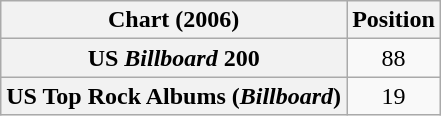<table class="wikitable sortable plainrowheaders" style="text-align:center">
<tr>
<th scope="col">Chart (2006)</th>
<th scope="col">Position</th>
</tr>
<tr>
<th scope="row">US <em>Billboard</em> 200</th>
<td>88</td>
</tr>
<tr>
<th scope="row">US Top Rock Albums (<em>Billboard</em>)</th>
<td>19</td>
</tr>
</table>
